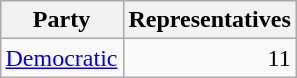<table class="wikitable" style="float:right;margin:0 0 0.5em 1em;">
<tr>
<th colspan="2">Party</th>
<th>Representatives</th>
</tr>
<tr>
<td colspan="2"><a href='#'>Democratic</a></td>
<td align="right">11</td>
</tr>
</table>
